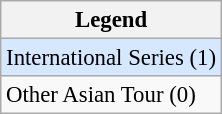<table class="wikitable" style="font-size:95%;">
<tr>
<th>Legend</th>
</tr>
<tr style="background:#D6E8FF;">
<td>International Series (1)</td>
</tr>
<tr>
<td>Other Asian Tour (0)</td>
</tr>
</table>
